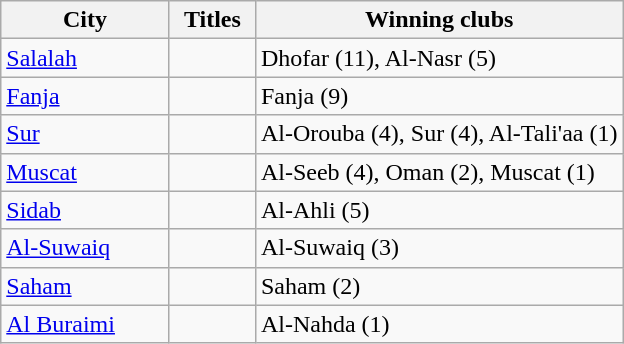<table class="wikitable">
<tr>
<th style="width:105px;">City</th>
<th width="50">Titles</th>
<th>Winning clubs</th>
</tr>
<tr>
<td><a href='#'>Salalah</a></td>
<td></td>
<td>Dhofar (11), Al-Nasr (5)</td>
</tr>
<tr>
<td><a href='#'>Fanja</a></td>
<td></td>
<td>Fanja (9)</td>
</tr>
<tr>
<td><a href='#'>Sur</a></td>
<td></td>
<td>Al-Orouba (4), Sur (4), Al-Tali'aa (1)</td>
</tr>
<tr>
<td><a href='#'>Muscat</a></td>
<td></td>
<td>Al-Seeb (4), Oman (2), Muscat (1)</td>
</tr>
<tr>
<td><a href='#'>Sidab</a></td>
<td></td>
<td>Al-Ahli (5)</td>
</tr>
<tr>
<td><a href='#'>Al-Suwaiq</a></td>
<td></td>
<td>Al-Suwaiq (3)</td>
</tr>
<tr>
<td><a href='#'>Saham</a></td>
<td></td>
<td>Saham (2)</td>
</tr>
<tr>
<td><a href='#'>Al Buraimi</a></td>
<td></td>
<td>Al-Nahda (1)</td>
</tr>
</table>
